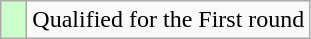<table class=wikitable>
<tr>
<td width=10px style="background-color:#ccffcc;"></td>
<td>Qualified for the First round</td>
</tr>
</table>
